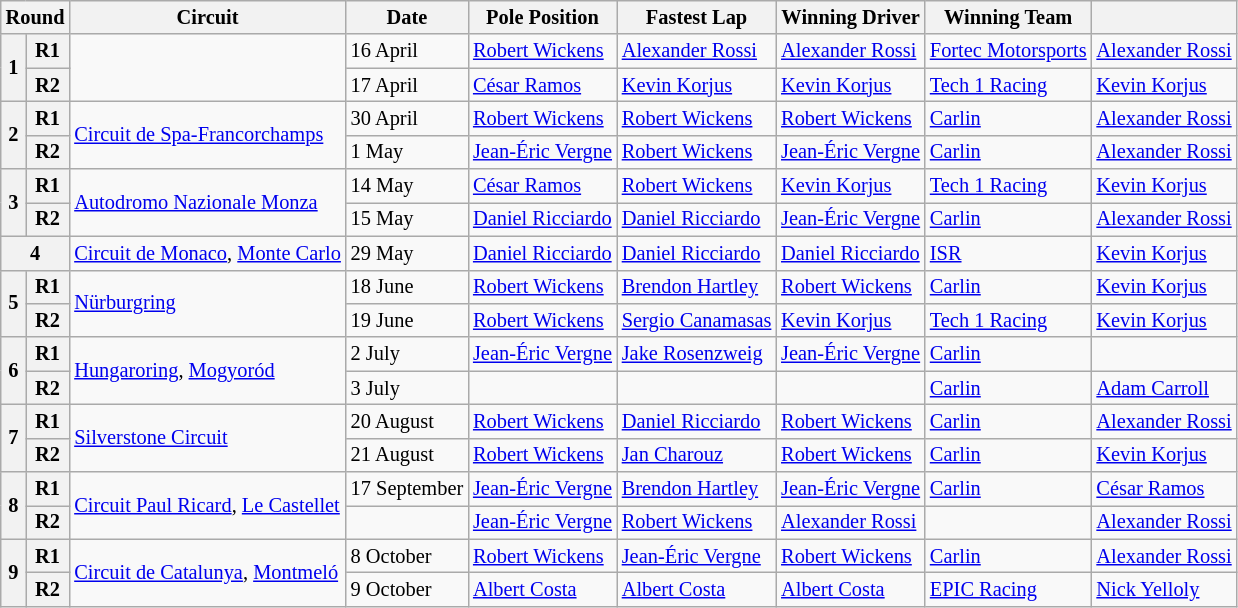<table class="wikitable" style="font-size: 85%">
<tr>
<th colspan=2>Round</th>
<th>Circuit</th>
<th>Date</th>
<th>Pole Position</th>
<th>Fastest Lap</th>
<th>Winning Driver</th>
<th>Winning Team</th>
<th></th>
</tr>
<tr>
<th rowspan=2>1</th>
<th>R1</th>
<td rowspan=2></td>
<td>16 April</td>
<td> <a href='#'>Robert Wickens</a></td>
<td> <a href='#'>Alexander Rossi</a></td>
<td> <a href='#'>Alexander Rossi</a></td>
<td> <a href='#'>Fortec Motorsports</a></td>
<td> <a href='#'>Alexander Rossi</a></td>
</tr>
<tr>
<th>R2</th>
<td>17 April</td>
<td> <a href='#'>César Ramos</a></td>
<td> <a href='#'>Kevin Korjus</a></td>
<td> <a href='#'>Kevin Korjus</a></td>
<td> <a href='#'>Tech 1 Racing</a></td>
<td> <a href='#'>Kevin Korjus</a></td>
</tr>
<tr>
<th rowspan=2>2</th>
<th>R1</th>
<td rowspan=2> <a href='#'>Circuit de Spa-Francorchamps</a></td>
<td>30 April</td>
<td> <a href='#'>Robert Wickens</a></td>
<td> <a href='#'>Robert Wickens</a></td>
<td> <a href='#'>Robert Wickens</a></td>
<td> <a href='#'>Carlin</a></td>
<td> <a href='#'>Alexander Rossi</a></td>
</tr>
<tr>
<th>R2</th>
<td>1 May</td>
<td> <a href='#'>Jean-Éric Vergne</a></td>
<td> <a href='#'>Robert Wickens</a></td>
<td> <a href='#'>Jean-Éric Vergne</a></td>
<td> <a href='#'>Carlin</a></td>
<td> <a href='#'>Alexander Rossi</a></td>
</tr>
<tr>
<th rowspan=2>3</th>
<th>R1</th>
<td rowspan=2> <a href='#'>Autodromo Nazionale Monza</a></td>
<td>14 May</td>
<td> <a href='#'>César Ramos</a></td>
<td> <a href='#'>Robert Wickens</a></td>
<td> <a href='#'>Kevin Korjus</a></td>
<td> <a href='#'>Tech 1 Racing</a></td>
<td> <a href='#'>Kevin Korjus</a></td>
</tr>
<tr>
<th>R2</th>
<td>15 May</td>
<td> <a href='#'>Daniel Ricciardo</a></td>
<td> <a href='#'>Daniel Ricciardo</a></td>
<td> <a href='#'>Jean-Éric Vergne</a></td>
<td> <a href='#'>Carlin</a></td>
<td> <a href='#'>Alexander Rossi</a></td>
</tr>
<tr>
<th colspan=2>4</th>
<td> <a href='#'>Circuit de Monaco</a>, <a href='#'>Monte Carlo</a></td>
<td>29 May</td>
<td> <a href='#'>Daniel Ricciardo</a></td>
<td> <a href='#'>Daniel Ricciardo</a></td>
<td> <a href='#'>Daniel Ricciardo</a></td>
<td> <a href='#'>ISR</a></td>
<td> <a href='#'>Kevin Korjus</a></td>
</tr>
<tr>
<th rowspan=2>5</th>
<th>R1</th>
<td rowspan=2> <a href='#'>Nürburgring</a></td>
<td>18 June</td>
<td> <a href='#'>Robert Wickens</a></td>
<td> <a href='#'>Brendon Hartley</a></td>
<td> <a href='#'>Robert Wickens</a></td>
<td> <a href='#'>Carlin</a></td>
<td> <a href='#'>Kevin Korjus</a></td>
</tr>
<tr>
<th>R2</th>
<td>19 June</td>
<td> <a href='#'>Robert Wickens</a></td>
<td> <a href='#'>Sergio Canamasas</a></td>
<td> <a href='#'>Kevin Korjus</a></td>
<td> <a href='#'>Tech 1 Racing</a></td>
<td> <a href='#'>Kevin Korjus</a></td>
</tr>
<tr>
<th rowspan=2>6</th>
<th>R1</th>
<td rowspan=2> <a href='#'>Hungaroring</a>, <a href='#'>Mogyoród</a></td>
<td>2 July</td>
<td> <a href='#'>Jean-Éric Vergne</a></td>
<td> <a href='#'>Jake Rosenzweig</a></td>
<td> <a href='#'>Jean-Éric Vergne</a></td>
<td> <a href='#'>Carlin</a></td>
<td></td>
</tr>
<tr>
<th>R2</th>
<td>3 July</td>
<td></td>
<td></td>
<td></td>
<td> <a href='#'>Carlin</a></td>
<td> <a href='#'>Adam Carroll</a></td>
</tr>
<tr>
<th rowspan=2>7</th>
<th>R1</th>
<td rowspan=2> <a href='#'>Silverstone Circuit</a></td>
<td>20 August</td>
<td> <a href='#'>Robert Wickens</a></td>
<td> <a href='#'>Daniel Ricciardo</a></td>
<td> <a href='#'>Robert Wickens</a></td>
<td> <a href='#'>Carlin</a></td>
<td> <a href='#'>Alexander Rossi</a></td>
</tr>
<tr>
<th>R2</th>
<td>21 August</td>
<td> <a href='#'>Robert Wickens</a></td>
<td> <a href='#'>Jan Charouz</a></td>
<td> <a href='#'>Robert Wickens</a></td>
<td> <a href='#'>Carlin</a></td>
<td> <a href='#'>Kevin Korjus</a></td>
</tr>
<tr>
<th rowspan=2>8</th>
<th>R1</th>
<td rowspan=2> <a href='#'>Circuit Paul Ricard</a>, <a href='#'>Le Castellet</a></td>
<td>17 September</td>
<td> <a href='#'>Jean-Éric Vergne</a></td>
<td> <a href='#'>Brendon Hartley</a></td>
<td> <a href='#'>Jean-Éric Vergne</a></td>
<td> <a href='#'>Carlin</a></td>
<td> <a href='#'>César Ramos</a></td>
</tr>
<tr>
<th>R2</th>
<td></td>
<td> <a href='#'>Jean-Éric Vergne</a></td>
<td> <a href='#'>Robert Wickens</a></td>
<td> <a href='#'>Alexander Rossi</a></td>
<td></td>
<td> <a href='#'>Alexander Rossi</a></td>
</tr>
<tr>
<th rowspan=2>9</th>
<th>R1</th>
<td rowspan=2> <a href='#'>Circuit de Catalunya</a>, <a href='#'>Montmeló</a></td>
<td>8 October</td>
<td> <a href='#'>Robert Wickens</a></td>
<td> <a href='#'>Jean-Éric Vergne</a></td>
<td> <a href='#'>Robert Wickens</a></td>
<td> <a href='#'>Carlin</a></td>
<td> <a href='#'>Alexander Rossi</a></td>
</tr>
<tr>
<th>R2</th>
<td>9 October</td>
<td> <a href='#'>Albert Costa</a></td>
<td> <a href='#'>Albert Costa</a></td>
<td> <a href='#'>Albert Costa</a></td>
<td> <a href='#'>EPIC Racing</a></td>
<td> <a href='#'>Nick Yelloly</a></td>
</tr>
</table>
